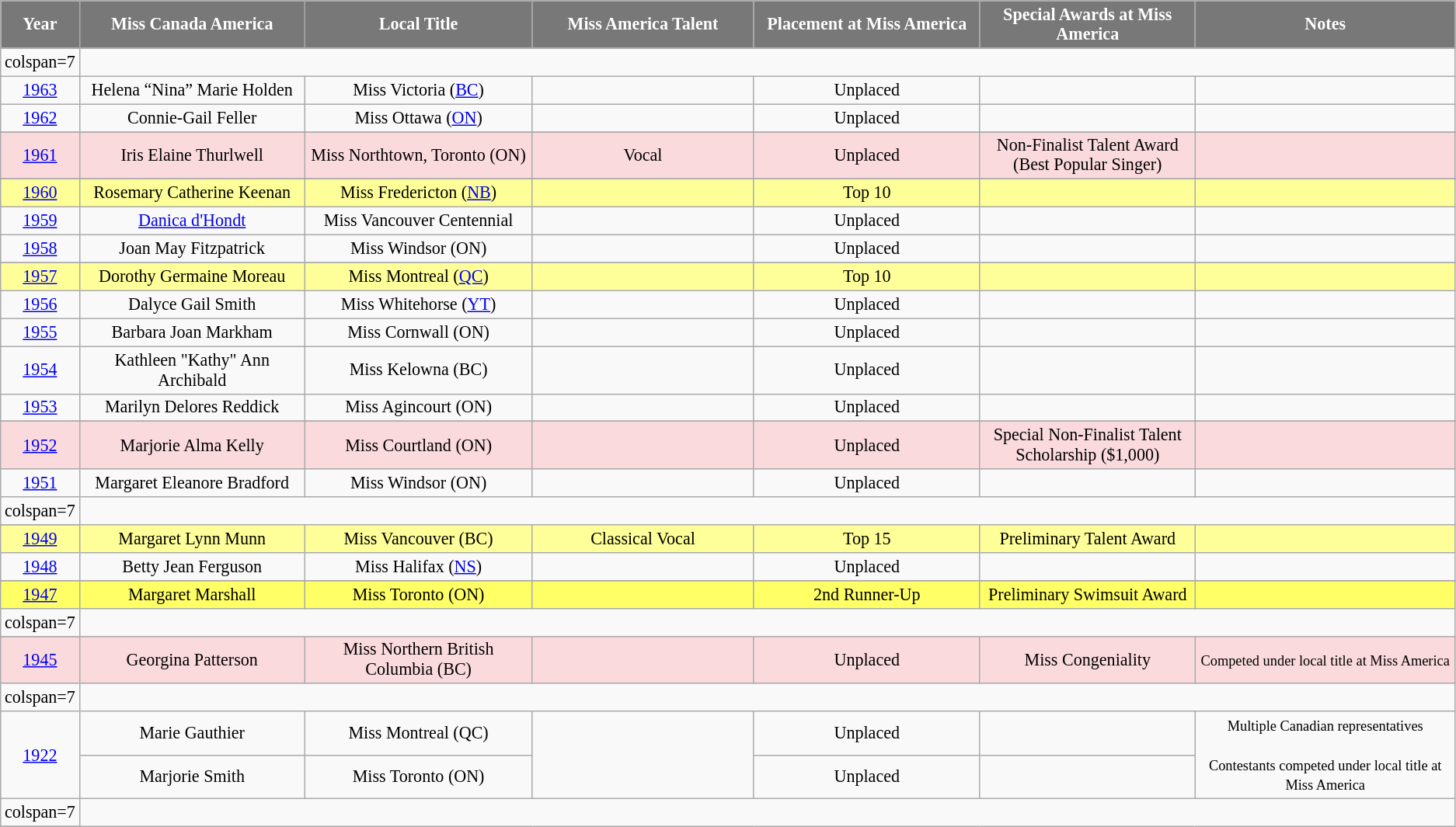<table class="wikitable" style="font-size: 92%; text-align:center">
<tr>
<th width="60" style="background-color:#787878;color:#FFFFFF;">Year</th>
<th width="250" style="background-color:#787878;color:#FFFFFF;">Miss Canada America</th>
<th width="250" style="background-color:#787878;color:#FFFFFF;">Local Title</th>
<th width="250" style="background-color:#787878;color:#FFFFFF;">Miss America Talent</th>
<th width="250" style="background-color:#787878;color:#FFFFFF;">Placement at Miss America</th>
<th width="230" style="background-color:#787878;color:#FFFFFF;">Special Awards at Miss America</th>
<th width="290" style="background-color:#787878;color:#FFFFFF;">Notes</th>
</tr>
<tr>
<td>colspan=7 </td>
</tr>
<tr>
<td><a href='#'>1963</a></td>
<td>Helena “Nina” Marie Holden</td>
<td>Miss Victoria (<a href='#'>BC</a>)</td>
<td></td>
<td>Unplaced</td>
<td></td>
<td></td>
</tr>
<tr>
<td><a href='#'>1962</a></td>
<td>Connie-Gail Feller</td>
<td>Miss Ottawa (<a href='#'>ON</a>)</td>
<td></td>
<td>Unplaced</td>
<td></td>
<td></td>
</tr>
<tr>
</tr>
<tr style="background-color:#FADADD;">
<td><a href='#'>1961</a></td>
<td>Iris Elaine Thurlwell</td>
<td>Miss Northtown, Toronto (ON)</td>
<td>Vocal</td>
<td>Unplaced</td>
<td>Non-Finalist Talent Award (Best Popular Singer)</td>
<td></td>
</tr>
<tr>
</tr>
<tr style="background-color:#FFFF99;">
<td><a href='#'>1960</a></td>
<td>Rosemary Catherine Keenan</td>
<td>Miss Fredericton (<a href='#'>NB</a>)</td>
<td></td>
<td>Top 10</td>
<td></td>
<td></td>
</tr>
<tr>
<td><a href='#'>1959</a></td>
<td><a href='#'>Danica d'Hondt</a></td>
<td>Miss Vancouver Centennial</td>
<td></td>
<td>Unplaced</td>
<td></td>
<td></td>
</tr>
<tr>
<td><a href='#'>1958</a></td>
<td>Joan May Fitzpatrick</td>
<td>Miss Windsor (ON)</td>
<td></td>
<td>Unplaced</td>
<td></td>
<td></td>
</tr>
<tr>
</tr>
<tr style="background-color:#FFFF99;">
<td><a href='#'>1957</a></td>
<td>Dorothy Germaine Moreau</td>
<td>Miss Montreal (<a href='#'>QC</a>)</td>
<td></td>
<td>Top 10</td>
<td></td>
<td></td>
</tr>
<tr>
<td><a href='#'>1956</a></td>
<td>Dalyce Gail Smith</td>
<td>Miss Whitehorse (<a href='#'>YT</a>)</td>
<td></td>
<td>Unplaced</td>
<td></td>
<td></td>
</tr>
<tr>
<td><a href='#'>1955</a></td>
<td>Barbara Joan Markham</td>
<td>Miss Cornwall (ON)</td>
<td></td>
<td>Unplaced</td>
<td></td>
<td></td>
</tr>
<tr>
<td><a href='#'>1954</a></td>
<td>Kathleen "Kathy" Ann Archibald</td>
<td>Miss Kelowna (BC)</td>
<td></td>
<td>Unplaced</td>
<td></td>
<td></td>
</tr>
<tr>
<td><a href='#'>1953</a></td>
<td>Marilyn Delores Reddick</td>
<td>Miss Agincourt (ON)</td>
<td></td>
<td>Unplaced</td>
<td></td>
<td></td>
</tr>
<tr>
</tr>
<tr style="background-color:#FADADD;">
<td><a href='#'>1952</a></td>
<td>Marjorie Alma Kelly</td>
<td>Miss Courtland (ON)</td>
<td></td>
<td>Unplaced</td>
<td>Special Non-Finalist Talent Scholarship ($1,000)</td>
<td></td>
</tr>
<tr>
<td><a href='#'>1951</a></td>
<td>Margaret Eleanore Bradford</td>
<td>Miss Windsor (ON)</td>
<td></td>
<td>Unplaced</td>
<td></td>
<td></td>
</tr>
<tr>
<td>colspan=7 </td>
</tr>
<tr>
</tr>
<tr style="background-color:#FFFF99;">
<td><a href='#'>1949</a></td>
<td>Margaret Lynn Munn</td>
<td>Miss Vancouver (BC)</td>
<td>Classical Vocal</td>
<td>Top 15</td>
<td>Preliminary Talent Award</td>
<td></td>
</tr>
<tr>
<td><a href='#'>1948</a></td>
<td>Betty Jean Ferguson</td>
<td>Miss Halifax (<a href='#'>NS</a>)</td>
<td></td>
<td>Unplaced</td>
<td></td>
<td></td>
</tr>
<tr>
</tr>
<tr style="background-color:#FFFF66;">
<td><a href='#'>1947</a></td>
<td>Margaret Marshall</td>
<td>Miss Toronto (ON)</td>
<td></td>
<td>2nd Runner-Up</td>
<td>Preliminary Swimsuit Award</td>
<td></td>
</tr>
<tr>
<td>colspan=7 </td>
</tr>
<tr>
</tr>
<tr style="background-color:#FADADD;">
<td><a href='#'>1945</a></td>
<td>Georgina Patterson</td>
<td>Miss Northern British Columbia (BC)</td>
<td></td>
<td>Unplaced</td>
<td>Miss Congeniality</td>
<td><small>Competed under local title at Miss America</small></td>
</tr>
<tr>
<td>colspan=7 </td>
</tr>
<tr>
<td rowspan= 2><a href='#'>1922</a></td>
<td>Marie Gauthier</td>
<td>Miss Montreal (QC)</td>
<td rowspan=2></td>
<td>Unplaced</td>
<td></td>
<td rowspan = 2><small>Multiple Canadian representatives<br><br>Contestants competed under local title at Miss America</small></td>
</tr>
<tr>
<td>Marjorie Smith</td>
<td>Miss Toronto (ON)</td>
<td>Unplaced</td>
<td></td>
</tr>
<tr>
<td>colspan=7 </td>
</tr>
<tr>
</tr>
</table>
